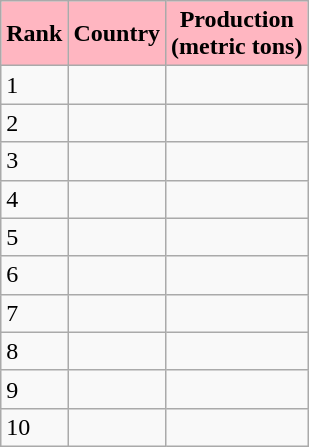<table class="wikitable sortable">
<tr>
<th style="background:lightpink;">Rank</th>
<th style="background:lightpink;">Country</th>
<th style="background:lightpink;">Production<br>(metric tons)</th>
</tr>
<tr>
<td>1</td>
<td></td>
<td style="text-align:right"></td>
</tr>
<tr>
<td>2</td>
<td></td>
<td style="text-align:right"></td>
</tr>
<tr>
<td>3</td>
<td></td>
<td style="text-align:right"></td>
</tr>
<tr>
<td>4</td>
<td></td>
<td style="text-align:right"></td>
</tr>
<tr>
<td>5</td>
<td></td>
<td style="text-align:right"></td>
</tr>
<tr>
<td>6</td>
<td></td>
<td style="text-align:right"></td>
</tr>
<tr>
<td>7</td>
<td></td>
<td style="text-align:right"></td>
</tr>
<tr>
<td>8</td>
<td></td>
<td style="text-align:right"></td>
</tr>
<tr>
<td>9</td>
<td></td>
<td style="text-align:right"></td>
</tr>
<tr>
<td>10</td>
<td></td>
<td style="text-align:right"></td>
</tr>
</table>
